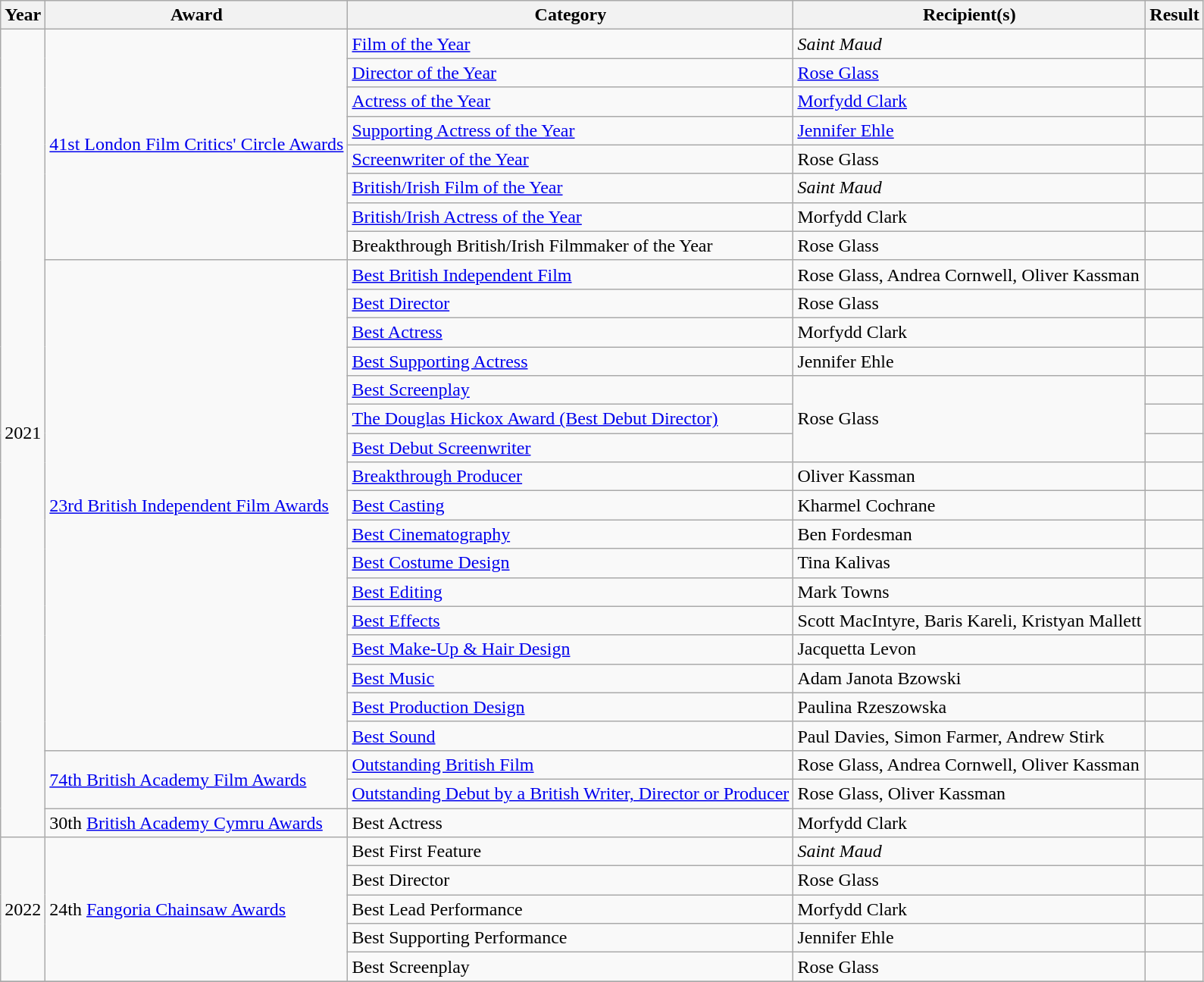<table class="wikitable plainrowheaders sortable">
<tr>
<th scope="col">Year</th>
<th scope="col">Award</th>
<th scope="col">Category</th>
<th scope="col">Recipient(s)</th>
<th scope="col">Result</th>
</tr>
<tr>
<td rowspan="28">2021</td>
<td rowspan="8"><a href='#'>41st London Film Critics' Circle Awards</a></td>
<td><a href='#'>Film of the Year</a></td>
<td><em>Saint Maud</em></td>
<td></td>
</tr>
<tr>
<td><a href='#'>Director of the Year</a></td>
<td><a href='#'>Rose Glass</a></td>
<td></td>
</tr>
<tr>
<td><a href='#'>Actress of the Year</a></td>
<td><a href='#'>Morfydd Clark</a></td>
<td></td>
</tr>
<tr>
<td><a href='#'>Supporting Actress of the Year</a></td>
<td><a href='#'>Jennifer Ehle</a></td>
<td></td>
</tr>
<tr>
<td><a href='#'>Screenwriter of the Year</a></td>
<td>Rose Glass</td>
<td></td>
</tr>
<tr>
<td><a href='#'>British/Irish Film of the Year</a></td>
<td><em>Saint Maud</em></td>
<td></td>
</tr>
<tr>
<td><a href='#'>British/Irish Actress of the Year</a></td>
<td>Morfydd Clark</td>
<td></td>
</tr>
<tr>
<td>Breakthrough British/Irish Filmmaker of the Year</td>
<td>Rose Glass</td>
<td></td>
</tr>
<tr>
<td rowspan="17"><a href='#'>23rd British Independent Film Awards</a></td>
<td><a href='#'>Best British Independent Film</a></td>
<td>Rose Glass, Andrea Cornwell, Oliver Kassman</td>
<td></td>
</tr>
<tr>
<td><a href='#'>Best Director</a></td>
<td>Rose Glass</td>
<td></td>
</tr>
<tr>
<td><a href='#'>Best Actress</a></td>
<td>Morfydd Clark</td>
<td></td>
</tr>
<tr>
<td><a href='#'>Best Supporting Actress</a></td>
<td>Jennifer Ehle</td>
<td></td>
</tr>
<tr>
<td><a href='#'>Best Screenplay</a></td>
<td rowspan="3">Rose Glass</td>
<td></td>
</tr>
<tr>
<td><a href='#'>The Douglas Hickox Award (Best Debut Director)</a></td>
<td></td>
</tr>
<tr>
<td><a href='#'>Best Debut Screenwriter</a></td>
<td></td>
</tr>
<tr>
<td><a href='#'>Breakthrough Producer</a></td>
<td>Oliver Kassman</td>
<td></td>
</tr>
<tr>
<td><a href='#'>Best Casting</a></td>
<td>Kharmel Cochrane</td>
<td></td>
</tr>
<tr>
<td><a href='#'>Best Cinematography</a></td>
<td>Ben Fordesman</td>
<td></td>
</tr>
<tr>
<td><a href='#'>Best Costume Design</a></td>
<td>Tina Kalivas</td>
<td></td>
</tr>
<tr>
<td><a href='#'>Best Editing</a></td>
<td>Mark Towns</td>
<td></td>
</tr>
<tr>
<td><a href='#'>Best Effects</a></td>
<td>Scott MacIntyre, Baris Kareli, Kristyan Mallett</td>
<td></td>
</tr>
<tr>
<td><a href='#'>Best Make-Up & Hair Design</a></td>
<td>Jacquetta Levon</td>
<td></td>
</tr>
<tr>
<td><a href='#'>Best Music</a></td>
<td>Adam Janota Bzowski</td>
<td></td>
</tr>
<tr>
<td><a href='#'>Best Production Design</a></td>
<td>Paulina Rzeszowska</td>
<td></td>
</tr>
<tr>
<td><a href='#'>Best Sound</a></td>
<td>Paul Davies, Simon Farmer, Andrew Stirk</td>
<td></td>
</tr>
<tr>
<td rowspan="2"><a href='#'>74th British Academy Film Awards</a></td>
<td><a href='#'>Outstanding British Film</a></td>
<td>Rose Glass, Andrea Cornwell, Oliver Kassman</td>
<td></td>
</tr>
<tr>
<td><a href='#'>Outstanding Debut by a British Writer, Director or Producer</a></td>
<td>Rose Glass, Oliver Kassman</td>
<td></td>
</tr>
<tr>
<td>30th <a href='#'>British Academy Cymru Awards</a></td>
<td>Best Actress</td>
<td>Morfydd Clark</td>
<td></td>
</tr>
<tr>
<td rowspan="5">2022</td>
<td rowspan="5">24th <a href='#'>Fangoria Chainsaw Awards</a></td>
<td>Best First Feature</td>
<td><em>Saint Maud</em></td>
<td></td>
</tr>
<tr>
<td>Best Director</td>
<td>Rose Glass</td>
<td></td>
</tr>
<tr>
<td>Best Lead Performance</td>
<td>Morfydd Clark</td>
<td></td>
</tr>
<tr>
<td>Best Supporting Performance</td>
<td>Jennifer Ehle</td>
<td></td>
</tr>
<tr>
<td>Best Screenplay</td>
<td>Rose Glass</td>
<td></td>
</tr>
<tr>
</tr>
</table>
